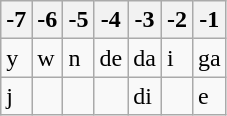<table class="wikitable">
<tr>
<th>-7</th>
<th>-6</th>
<th>-5</th>
<th>-4</th>
<th>-3</th>
<th>-2</th>
<th>-1</th>
</tr>
<tr>
<td>y</td>
<td>w</td>
<td>n</td>
<td>de</td>
<td>da</td>
<td>i</td>
<td>ga</td>
</tr>
<tr>
<td>j</td>
<td></td>
<td></td>
<td></td>
<td>di</td>
<td></td>
<td>e</td>
</tr>
</table>
